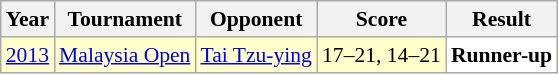<table class="sortable wikitable" style="font-size: 90%;">
<tr>
<th>Year</th>
<th>Tournament</th>
<th>Opponent</th>
<th>Score</th>
<th>Result</th>
</tr>
<tr style="background:#FFFFCC">
<td align="center"><a href='#'>2013</a></td>
<td align="left"><a href='#'>Malaysia Open</a></td>
<td align="left"> <a href='#'>Tai Tzu-ying</a></td>
<td align="left">17–21, 14–21</td>
<td style="text-align:left; background:white"> <strong>Runner-up</strong></td>
</tr>
</table>
